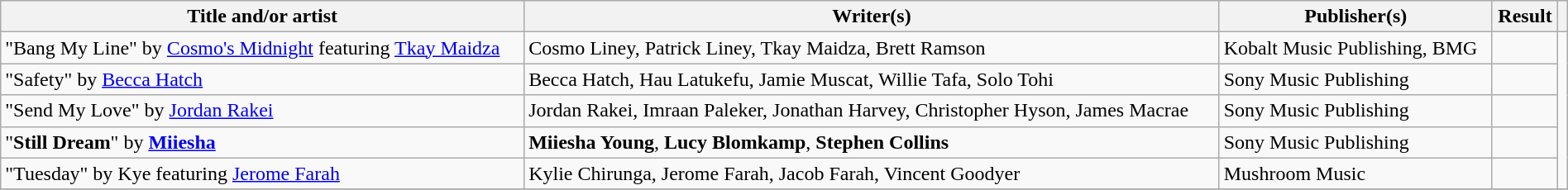<table class="wikitable" width=100%>
<tr>
<th scope="col">Title and/or artist</th>
<th scope="col">Writer(s)</th>
<th scope="col">Publisher(s)</th>
<th scope="col">Result</th>
<th scope="col"></th>
</tr>
<tr>
<td>"Bang My Line" by <a href='#'>Cosmo's Midnight</a> featuring <a href='#'>Tkay Maidza</a></td>
<td>Cosmo Liney, Patrick Liney, Tkay Maidza, Brett Ramson</td>
<td>Kobalt Music Publishing, BMG</td>
<td></td>
<td rowspan="5"></td>
</tr>
<tr>
<td>"Safety" by <a href='#'>Becca Hatch</a></td>
<td>Becca Hatch, Hau Latukefu, Jamie Muscat, Willie Tafa, Solo Tohi</td>
<td>Sony Music Publishing</td>
<td></td>
</tr>
<tr>
<td>"Send My Love" by <a href='#'>Jordan Rakei</a></td>
<td>Jordan Rakei, Imraan Paleker, Jonathan Harvey, Christopher Hyson, James Macrae</td>
<td>Sony Music Publishing</td>
<td></td>
</tr>
<tr>
<td>"<strong>Still Dream</strong>" by <strong><a href='#'>Miiesha</a></strong></td>
<td><strong>Miiesha Young</strong>, <strong>Lucy Blomkamp</strong>, <strong>Stephen Collins</strong></td>
<td>Sony Music Publishing</td>
<td></td>
</tr>
<tr>
<td>"Tuesday" by Kye featuring <a href='#'>Jerome Farah</a></td>
<td>Kylie Chirunga, Jerome Farah, Jacob Farah, Vincent Goodyer</td>
<td>Mushroom Music</td>
<td></td>
</tr>
<tr>
</tr>
</table>
